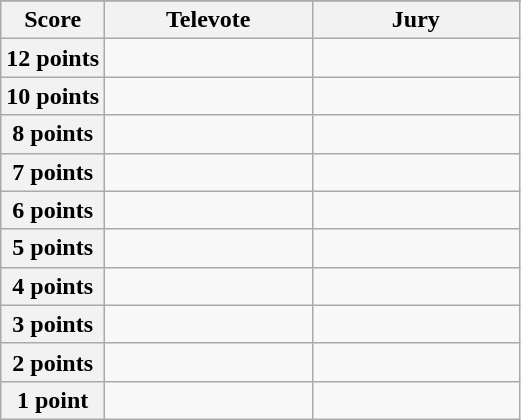<table class="wikitable">
<tr>
</tr>
<tr>
<th scope="col" width="20%">Score</th>
<th scope="col" width="40%">Televote</th>
<th scope="col" width="40%">Jury</th>
</tr>
<tr>
<th scope="row">12 points</th>
<td></td>
<td></td>
</tr>
<tr>
<th scope="row">10 points</th>
<td></td>
<td></td>
</tr>
<tr>
<th scope="row">8 points</th>
<td></td>
<td></td>
</tr>
<tr>
<th scope="row">7 points</th>
<td></td>
<td></td>
</tr>
<tr>
<th scope="row">6 points</th>
<td></td>
<td></td>
</tr>
<tr>
<th scope="row">5 points</th>
<td></td>
<td></td>
</tr>
<tr>
<th scope="row">4 points</th>
<td></td>
<td></td>
</tr>
<tr>
<th scope="row">3 points</th>
<td></td>
<td></td>
</tr>
<tr>
<th scope="row">2 points</th>
<td></td>
<td></td>
</tr>
<tr>
<th scope="row">1 point</th>
<td></td>
<td></td>
</tr>
</table>
